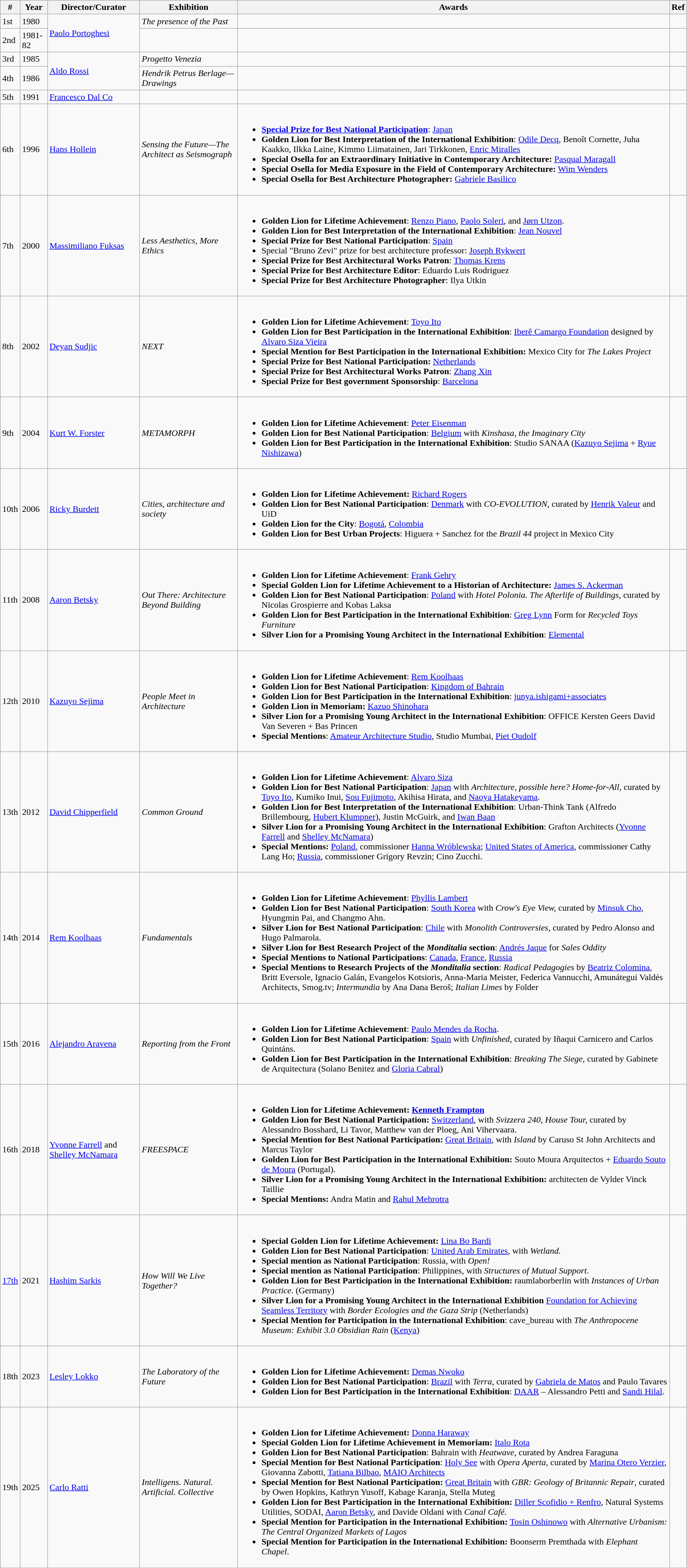<table class="wikitable">
<tr>
<th>#</th>
<th>Year</th>
<th>Director/Curator</th>
<th>Exhibition</th>
<th>Awards</th>
<th>Ref</th>
</tr>
<tr>
<td>1st</td>
<td>1980</td>
<td rowspan="2"><a href='#'>Paolo Portoghesi</a></td>
<td><em>The presence of the Past</em></td>
<td></td>
<td></td>
</tr>
<tr>
<td>2nd</td>
<td>1981-82</td>
<td></td>
<td></td>
<td></td>
</tr>
<tr>
<td>3rd</td>
<td>1985</td>
<td rowspan="2"><a href='#'>Aldo Rossi</a></td>
<td><em>Progetto Venezia</em></td>
<td></td>
<td></td>
</tr>
<tr>
<td>4th</td>
<td>1986</td>
<td><em>Hendrik Petrus Berlage—Drawings</em></td>
<td></td>
<td></td>
</tr>
<tr>
<td>5th</td>
<td>1991</td>
<td><a href='#'>Francesco Dal Co</a></td>
<td></td>
<td></td>
<td></td>
</tr>
<tr>
<td>6th</td>
<td>1996</td>
<td><a href='#'>Hans Hollein</a></td>
<td><em>Sensing the Future—The Architect as Seismograph</em></td>
<td><br><ul><li><strong><a href='#'>Special Prize for Best National Participation</a></strong>: <a href='#'>Japan</a></li><li><strong>Golden Lion for Best Interpretation of the International Exhibition</strong>: <a href='#'>Odile Decq</a>, Benoît Cornette, Juha Kaakko, Ilkka Laine, Kimmo Liimatainen, Jari Tirkkonen, <a href='#'>Enric Miralles</a></li><li><strong>Special Osella for an Extraordinary Initiative in Contemporary Architecture:</strong> <a href='#'>Pasqual Maragall</a></li><li><strong>Special Osella for Media Exposure in the Field of Contemporary Architecture:</strong> <a href='#'>Wim Wenders</a></li><li><strong>Special Osella for Best Architecture Photographer:</strong> <a href='#'>Gabriele Basilico</a></li></ul></td>
<td></td>
</tr>
<tr>
<td>7th</td>
<td>2000</td>
<td><a href='#'>Massimiliano Fuksas</a></td>
<td><em>Less Aesthetics, More Ethics</em></td>
<td><br><ul><li><strong>Golden Lion for Lifetime Achievement</strong>: <a href='#'>Renzo Piano</a>, <a href='#'>Paolo Soleri</a>, and <a href='#'>Jørn Utzon</a>.</li><li><strong>Golden Lion for Best Interpretation of the International Exhibition</strong>: <a href='#'>Jean Nouvel</a></li><li><strong>Special Prize for Best National Participation</strong>: <a href='#'>Spain</a></li><li>Special "Bruno Zevi" prize for best architecture professor: <a href='#'>Joseph Rykwert</a></li><li><strong>Special Prize for Best Architectural Works Patron</strong>: <a href='#'>Thomas Krens</a></li><li><strong>Special Prize for Best Architecture Editor</strong>: Eduardo Luis Rodriguez</li><li><strong>Special Prize for Best Architecture Photographer</strong>: Ilya Utkin</li></ul></td>
<td></td>
</tr>
<tr>
<td>8th</td>
<td>2002</td>
<td><a href='#'>Deyan Sudjic</a></td>
<td><em>NEXT</em></td>
<td><br><ul><li><strong>Golden Lion for Lifetime Achievement</strong>: <a href='#'>Toyo Ito</a></li><li><strong>Golden Lion for Best Participation in the International Exhibition</strong>: <a href='#'>Iberê Camargo Foundation</a> designed by <a href='#'>Alvaro Siza Vieira</a></li><li><strong>Special Mention</strong> <strong>for Best Participation in the International Exhibition:</strong> Mexico City for <em>The Lakes Project</em></li><li><strong>Special Prize for Best National Participation:</strong> <a href='#'>Netherlands</a></li><li><strong>Special Prize for Best Architectural Works Patron</strong>: <a href='#'>Zhang Xin</a></li><li><strong>Special Prize for Best government Sponsorship</strong>: <a href='#'>Barcelona</a></li></ul></td>
<td></td>
</tr>
<tr>
<td>9th</td>
<td>2004</td>
<td><a href='#'>Kurt W. Forster</a></td>
<td><em>METAMORPH</em></td>
<td><br><ul><li><strong>Golden Lion for Lifetime Achievement</strong>: <a href='#'>Peter Eisenman</a></li><li><strong>Golden Lion for Best National Participation</strong>: <a href='#'>Belgium</a> with <em>Kinshasa, the Imaginary City</em></li><li><strong>Golden Lion for Best Participation in the International Exhibition</strong>: Studio SANAA (<a href='#'>Kazuyo Sejima</a> + <a href='#'>Ryue Nishizawa</a>)</li></ul></td>
<td></td>
</tr>
<tr>
<td>10th</td>
<td>2006</td>
<td><a href='#'>Ricky Burdett</a></td>
<td><em>Cities, architecture and society</em></td>
<td><br><ul><li><strong>Golden Lion for Lifetime Achievement:</strong> <a href='#'>Richard Rogers</a></li><li><strong>Golden Lion for Best National Participation</strong>: <a href='#'>Denmark</a> with <em>CO-EVOLUTION</em>, curated by <a href='#'>Henrik Valeur</a> and UiD</li><li><strong>Golden Lion for the City</strong>: <a href='#'>Bogotá</a>, <a href='#'>Colombia</a></li><li><strong>Golden Lion for Best Urban Projects</strong>: Higuera + Sanchez for the <em>Brazil 44</em> project in Mexico City</li></ul></td>
<td></td>
</tr>
<tr>
<td>11th</td>
<td>2008</td>
<td><a href='#'>Aaron Betsky</a></td>
<td><em>Out There: Architecture Beyond Building</em></td>
<td><br><ul><li><strong>Golden Lion for Lifetime Achievement</strong>: <a href='#'>Frank Gehry</a></li><li><strong>Special Golden Lion for Lifetime Achievement to a Historian of Architecture:</strong> <a href='#'>James S. Ackerman</a></li><li><strong>Golden Lion for Best National Participation</strong>: <a href='#'>Poland</a> with <em>Hotel Polonia. The Afterlife of Buildings,</em> curated by Nicolas Grospierre and Kobas Laksa</li><li><strong>Golden Lion for Best Participation in the International Exhibition</strong>: <a href='#'>Greg Lynn</a> Form for <em>Recycled Toys Furniture</em></li><li><strong>Silver Lion for a Promising Young Architect in the International Exhibition</strong>: <a href='#'>Elemental</a></li></ul></td>
<td></td>
</tr>
<tr>
<td>12th</td>
<td>2010</td>
<td><a href='#'>Kazuyo Sejima</a></td>
<td><em>People Meet in Architecture</em></td>
<td><br><ul><li><strong>Golden Lion for Lifetime Achievement</strong>: <a href='#'>Rem Koolhaas</a></li><li><strong>Golden Lion for Best National Participation</strong>: <a href='#'>Kingdom of Bahrain</a></li><li><strong>Golden Lion for Best Participation in the International Exhibition</strong>: <a href='#'>junya.ishigami+associates</a></li><li><strong>Golden Lion in Memoriam:</strong> <a href='#'>Kazuo Shinohara</a></li><li><strong>Silver Lion for a Promising Young Architect in the International Exhibition</strong>: OFFICE Kersten Geers David Van Severen + Bas Princen</li><li><strong>Special Mentions</strong>: <a href='#'>Amateur Architecture Studio</a>, Studio Mumbai, <a href='#'>Piet Oudolf</a></li></ul></td>
<td></td>
</tr>
<tr>
<td>13th</td>
<td>2012</td>
<td><a href='#'>David Chipperfield</a></td>
<td><em>Common Ground</em></td>
<td><br><ul><li><strong>Golden Lion for Lifetime Achievement</strong>: <a href='#'>Alvaro Siza</a></li><li><strong>Golden Lion for Best National Participation</strong>: <a href='#'>Japan</a> with <em>Architecture, possible here? Home-for-All</em>, curated by <a href='#'>Toyo Ito</a>, Kumiko Inui, <a href='#'>Sou Fujimoto</a>, Akihisa Hirata, and <a href='#'>Naoya Hatakeyama</a>.</li><li><strong>Golden Lion for Best Interpretation of the International Exhibition</strong>: Urban-Think Tank (Alfredo Brillembourg, <a href='#'>Hubert Klumpner</a>), Justin McGuirk, and <a href='#'>Iwan Baan</a></li><li><strong>Silver Lion for a Promising Young Architect in the International Exhibition</strong>: Grafton Architects (<a href='#'>Yvonne Farrell</a> and <a href='#'>Shelley McNamara</a>)</li><li><strong>Special Mentions:</strong> <a href='#'>Poland</a>, commissioner <a href='#'>Hanna Wróblewska</a>; <a href='#'>United States of America</a>, commissioner Cathy Lang Ho; <a href='#'>Russia</a>, commissioner Grigory Revzin; Cino Zucchi.</li></ul></td>
<td></td>
</tr>
<tr>
<td>14th</td>
<td>2014</td>
<td><a href='#'>Rem Koolhaas</a></td>
<td><em>Fundamentals</em></td>
<td><br><ul><li><strong>Golden Lion for Lifetime Achievement</strong>: <a href='#'>Phyllis Lambert</a></li><li><strong>Golden Lion for Best National Participation</strong>: <a href='#'>South Korea</a> with <em>Crow's Eye View,</em> curated by <a href='#'>Minsuk Cho</a>, Hyungmin Pai, and Changmo Ahn.</li><li><strong>Silver Lion for Best National Participation</strong>: <a href='#'>Chile</a> with <em>Monolith Controversies,</em> curated by Pedro Alonso and Hugo Palmarola.</li><li><strong>Silver Lion for Best Research Project of the <em>Monditalia</em> section</strong>: <a href='#'>Andrés Jaque</a> for <em>Sales Oddity</em></li><li><strong>Special Mentions to National Participations</strong>: <a href='#'>Canada</a>, <a href='#'>France</a>, <a href='#'>Russia</a></li><li><strong>Special Mentions to</strong> <strong>Research Projects of the <em>Monditalia</em> section</strong>: <em>Radical Pedagogies</em> by <a href='#'>Beatriz Colomina</a>, Britt Eversole, Ignacio Galán, Evangelos Kotsioris, Anna-Maria Meister, Federica Vannucchi, Amunátegui Valdés Architects, Smog.tv; <em>Intermundia</em> by Ana Dana Beroš; <em>Italian Limes</em> by Folder</li></ul></td>
<td></td>
</tr>
<tr>
<td>15th</td>
<td>2016</td>
<td><a href='#'>Alejandro Aravena</a></td>
<td><em>Reporting from the Front</em></td>
<td><br><ul><li><strong>Golden Lion for Lifetime Achievement</strong>: <a href='#'>Paulo Mendes da Rocha</a>.</li><li><strong>Golden Lion for Best National Participation</strong>: <a href='#'>Spain</a> with <em>Unfinished</em>, curated by Iñaqui Carnicero and Carlos Quintáns.</li><li><strong>Golden Lion for Best Participation in the International Exhibition</strong>: <em>Breaking The Siege,</em> curated by Gabinete de Arquitectura (Solano Benitez and <a href='#'>Gloria Cabral</a>)</li></ul></td>
<td></td>
</tr>
<tr>
<td>16th</td>
<td>2018</td>
<td><a href='#'>Yvonne Farrell</a> and <a href='#'>Shelley McNamara</a></td>
<td><em>FREESPACE</em></td>
<td><br><ul><li><strong>Golden Lion for Lifetime Achievement: <a href='#'>Kenneth Frampton</a></strong></li><li><strong>Golden Lion for Best National Participation:</strong> <a href='#'>Switzerland</a>, with <em>Svizzera 240</em>, <em>House Tour,</em> curated by Alessandro Bosshard, Li Tavor, Matthew van der Ploeg, Ani Vihervaara.</li><li><strong>Special Mention for Best National Participation:</strong> <a href='#'>Great Britain</a>, with <em>Island</em> by Caruso St John Architects and Marcus Taylor</li><li><strong>Golden Lion for Best Participation in the International Exhibition:</strong> Souto Moura Arquitectos + <a href='#'>Eduardo Souto de Moura</a> (Portugal).</li><li><strong>Silver Lion for a Promising Young Architect in the International Exhibition:</strong> architecten de Vylder Vinck Taillie</li><li><strong>Special Mentions:</strong> Andra Matin and <a href='#'>Rahul Mehrotra</a></li></ul></td>
<td></td>
</tr>
<tr>
<td><a href='#'>17th</a></td>
<td>2021</td>
<td><a href='#'>Hashim Sarkis</a></td>
<td><em>How Will We Live Together?</em></td>
<td><br><ul><li><strong>Special Golden Lion for Lifetime Achievement:</strong> <a href='#'>Lina Bo Bardi</a></li><li><strong>Golden Lion for Best National Participation</strong>: <a href='#'>United Arab Emirates</a>, with <em>Wetland.</em></li><li><strong>Special mention as National Participation</strong>: Russia, with <em>Open!</em></li><li><strong>Special mention as National Participation</strong>: Philippines, with <em>Structures of Mutual Support</em>.</li><li><strong>Golden Lion for Best Participation in the International Exhibition:</strong> raumlaborberlin with <em>Instances of Urban Practice</em>. (Germany)</li><li><strong>Silver Lion for a Promising Young Architect in the International Exhibition</strong> <a href='#'>Foundation for Achieving Seamless Territory</a> with <em>Border Ecologies and the Gaza Strip</em> (Netherlands)</li><li><strong>Special Mention</strong> <strong>for Participation in the International Exhibition</strong>: cave_bureau with <em>The Anthropocene Museum: Exhibit 3.0 Obsidian Rain</em> (<a href='#'>Kenya</a>)</li></ul></td>
<td></td>
</tr>
<tr>
<td>18th</td>
<td>2023</td>
<td><a href='#'>Lesley Lokko</a></td>
<td><em>The Laboratory of the Future</em></td>
<td><br><ul><li><strong>Golden Lion for Lifetime Achievement:</strong> <a href='#'>Demas Nwoko</a></li><li><strong>Golden Lion for Best National Participation</strong>: <a href='#'>Brazil</a> with <em>Terra</em>, curated by <a href='#'>Gabriela de Matos</a> and Paulo Tavares</li><li><strong>Golden Lion for Best Participation in the International Exhibition</strong>: <a href='#'>DAAR</a> – Alessandro Petti and <a href='#'>Sandi Hilal</a>.</li></ul></td>
<td></td>
</tr>
<tr>
<td>19th</td>
<td>2025</td>
<td><a href='#'>Carlo Ratti</a></td>
<td><em>Intelligens. Natural. Artificial. Collective</em></td>
<td><br><ul><li><strong>Golden Lion for Lifetime Achievement:</strong> <a href='#'>Donna Haraway</a></li><li><strong>Special Golden Lion for Lifetime Achievement in Memoriam:</strong> <a href='#'>Italo Rota</a></li><li><strong>Golden Lion for Best National Participation</strong>: Bahrain with <em>Heatwave</em>, curated by Andrea Faraguna</li><li><strong>Special Mention</strong> <strong>for Best National Participation</strong>: <a href='#'>Holy See</a> with <em>Opera Aperta</em>, curated by <a href='#'>Marina Otero Verzier</a>, Giovanna Zabotti, <a href='#'>Tatiana Bilbao</a>, <a href='#'>MAIO Architects</a></li><li><strong>Special Mention</strong> <strong>for Best National Participation:</strong> <a href='#'>Great Britain</a> with <em>GBR: Geology of Britannic Repair</em>, curated by Owen Hopkins, Kathryn Yusoff, Kabage Karanja, Stella Muteg</li><li><strong>Golden Lion for Best Participation in the International Exhibition:</strong> <a href='#'>Diller Scofidio + Renfro</a>, Natural Systems Utilities, SODAI, <a href='#'>Aaron Betsky</a>, and Davide Oldani with <em>Canal Café.</em></li><li><strong>Special Mention for Participation in the International Exhibition:</strong> <a href='#'>Tosin Oshinowo</a> with <em>Alternative Urbanism: The Central Organized Markets of Lagos</em></li><li><strong>Special Mention for Participation in the International Exhibition:</strong> Boonserm Premthada with <em>Elephant Chapel</em>.</li></ul></td>
<td></td>
</tr>
</table>
